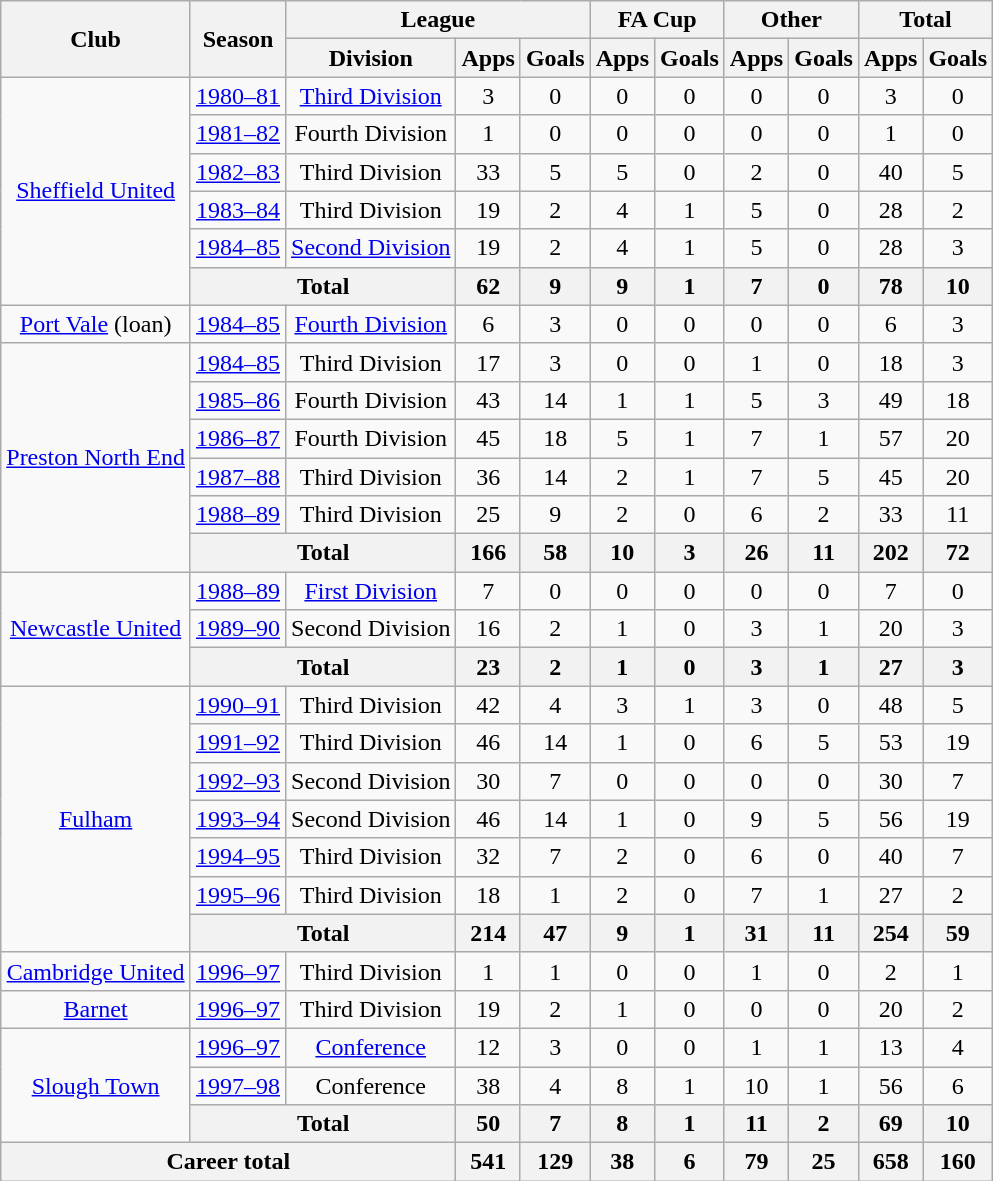<table class="wikitable" style="text-align:center">
<tr>
<th rowspan="2">Club</th>
<th rowspan="2">Season</th>
<th colspan="3">League</th>
<th colspan="2">FA Cup</th>
<th colspan="2">Other</th>
<th colspan="2">Total</th>
</tr>
<tr>
<th>Division</th>
<th>Apps</th>
<th>Goals</th>
<th>Apps</th>
<th>Goals</th>
<th>Apps</th>
<th>Goals</th>
<th>Apps</th>
<th>Goals</th>
</tr>
<tr>
<td rowspan="6"><a href='#'>Sheffield United</a></td>
<td><a href='#'>1980–81</a></td>
<td><a href='#'>Third Division</a></td>
<td>3</td>
<td>0</td>
<td>0</td>
<td>0</td>
<td>0</td>
<td>0</td>
<td>3</td>
<td>0</td>
</tr>
<tr>
<td><a href='#'>1981–82</a></td>
<td>Fourth Division</td>
<td>1</td>
<td>0</td>
<td>0</td>
<td>0</td>
<td>0</td>
<td>0</td>
<td>1</td>
<td>0</td>
</tr>
<tr>
<td><a href='#'>1982–83</a></td>
<td>Third Division</td>
<td>33</td>
<td>5</td>
<td>5</td>
<td>0</td>
<td>2</td>
<td>0</td>
<td>40</td>
<td>5</td>
</tr>
<tr>
<td><a href='#'>1983–84</a></td>
<td>Third Division</td>
<td>19</td>
<td>2</td>
<td>4</td>
<td>1</td>
<td>5</td>
<td>0</td>
<td>28</td>
<td>2</td>
</tr>
<tr>
<td><a href='#'>1984–85</a></td>
<td><a href='#'>Second Division</a></td>
<td>19</td>
<td>2</td>
<td>4</td>
<td>1</td>
<td>5</td>
<td>0</td>
<td>28</td>
<td>3</td>
</tr>
<tr>
<th colspan="2">Total</th>
<th>62</th>
<th>9</th>
<th>9</th>
<th>1</th>
<th>7</th>
<th>0</th>
<th>78</th>
<th>10</th>
</tr>
<tr>
<td><a href='#'>Port Vale</a> (loan)</td>
<td><a href='#'>1984–85</a></td>
<td><a href='#'>Fourth Division</a></td>
<td>6</td>
<td>3</td>
<td>0</td>
<td>0</td>
<td>0</td>
<td>0</td>
<td>6</td>
<td>3</td>
</tr>
<tr>
<td rowspan="6"><a href='#'>Preston North End</a></td>
<td><a href='#'>1984–85</a></td>
<td>Third Division</td>
<td>17</td>
<td>3</td>
<td>0</td>
<td>0</td>
<td>1</td>
<td>0</td>
<td>18</td>
<td>3</td>
</tr>
<tr>
<td><a href='#'>1985–86</a></td>
<td>Fourth Division</td>
<td>43</td>
<td>14</td>
<td>1</td>
<td>1</td>
<td>5</td>
<td>3</td>
<td>49</td>
<td>18</td>
</tr>
<tr>
<td><a href='#'>1986–87</a></td>
<td>Fourth Division</td>
<td>45</td>
<td>18</td>
<td>5</td>
<td>1</td>
<td>7</td>
<td>1</td>
<td>57</td>
<td>20</td>
</tr>
<tr>
<td><a href='#'>1987–88</a></td>
<td>Third Division</td>
<td>36</td>
<td>14</td>
<td>2</td>
<td>1</td>
<td>7</td>
<td>5</td>
<td>45</td>
<td>20</td>
</tr>
<tr>
<td><a href='#'>1988–89</a></td>
<td>Third Division</td>
<td>25</td>
<td>9</td>
<td>2</td>
<td>0</td>
<td>6</td>
<td>2</td>
<td>33</td>
<td>11</td>
</tr>
<tr>
<th colspan="2">Total</th>
<th>166</th>
<th>58</th>
<th>10</th>
<th>3</th>
<th>26</th>
<th>11</th>
<th>202</th>
<th>72</th>
</tr>
<tr>
<td rowspan="3"><a href='#'>Newcastle United</a></td>
<td><a href='#'>1988–89</a></td>
<td><a href='#'>First Division</a></td>
<td>7</td>
<td>0</td>
<td>0</td>
<td>0</td>
<td>0</td>
<td>0</td>
<td>7</td>
<td>0</td>
</tr>
<tr>
<td><a href='#'>1989–90</a></td>
<td>Second Division</td>
<td>16</td>
<td>2</td>
<td>1</td>
<td>0</td>
<td>3</td>
<td>1</td>
<td>20</td>
<td>3</td>
</tr>
<tr>
<th colspan="2">Total</th>
<th>23</th>
<th>2</th>
<th>1</th>
<th>0</th>
<th>3</th>
<th>1</th>
<th>27</th>
<th>3</th>
</tr>
<tr>
<td rowspan="7"><a href='#'>Fulham</a></td>
<td><a href='#'>1990–91</a></td>
<td>Third Division</td>
<td>42</td>
<td>4</td>
<td>3</td>
<td>1</td>
<td>3</td>
<td>0</td>
<td>48</td>
<td>5</td>
</tr>
<tr>
<td><a href='#'>1991–92</a></td>
<td>Third Division</td>
<td>46</td>
<td>14</td>
<td>1</td>
<td>0</td>
<td>6</td>
<td>5</td>
<td>53</td>
<td>19</td>
</tr>
<tr>
<td><a href='#'>1992–93</a></td>
<td>Second Division</td>
<td>30</td>
<td>7</td>
<td>0</td>
<td>0</td>
<td>0</td>
<td>0</td>
<td>30</td>
<td>7</td>
</tr>
<tr>
<td><a href='#'>1993–94</a></td>
<td>Second Division</td>
<td>46</td>
<td>14</td>
<td>1</td>
<td>0</td>
<td>9</td>
<td>5</td>
<td>56</td>
<td>19</td>
</tr>
<tr>
<td><a href='#'>1994–95</a></td>
<td>Third Division</td>
<td>32</td>
<td>7</td>
<td>2</td>
<td>0</td>
<td>6</td>
<td>0</td>
<td>40</td>
<td>7</td>
</tr>
<tr>
<td><a href='#'>1995–96</a></td>
<td>Third Division</td>
<td>18</td>
<td>1</td>
<td>2</td>
<td>0</td>
<td>7</td>
<td>1</td>
<td>27</td>
<td>2</td>
</tr>
<tr>
<th colspan="2">Total</th>
<th>214</th>
<th>47</th>
<th>9</th>
<th>1</th>
<th>31</th>
<th>11</th>
<th>254</th>
<th>59</th>
</tr>
<tr>
<td><a href='#'>Cambridge United</a></td>
<td><a href='#'>1996–97</a></td>
<td>Third Division</td>
<td>1</td>
<td>1</td>
<td>0</td>
<td>0</td>
<td>1</td>
<td>0</td>
<td>2</td>
<td>1</td>
</tr>
<tr>
<td><a href='#'>Barnet</a></td>
<td><a href='#'>1996–97</a></td>
<td>Third Division</td>
<td>19</td>
<td>2</td>
<td>1</td>
<td>0</td>
<td>0</td>
<td>0</td>
<td>20</td>
<td>2</td>
</tr>
<tr>
<td rowspan="3"><a href='#'>Slough Town</a></td>
<td><a href='#'>1996–97</a></td>
<td><a href='#'>Conference</a></td>
<td>12</td>
<td>3</td>
<td>0</td>
<td>0</td>
<td>1</td>
<td>1</td>
<td>13</td>
<td>4</td>
</tr>
<tr>
<td><a href='#'>1997–98</a></td>
<td>Conference</td>
<td>38</td>
<td>4</td>
<td>8</td>
<td>1</td>
<td>10</td>
<td>1</td>
<td>56</td>
<td>6</td>
</tr>
<tr>
<th colspan="2">Total</th>
<th>50</th>
<th>7</th>
<th>8</th>
<th>1</th>
<th>11</th>
<th>2</th>
<th>69</th>
<th>10</th>
</tr>
<tr>
<th colspan="3">Career total</th>
<th>541</th>
<th>129</th>
<th>38</th>
<th>6</th>
<th>79</th>
<th>25</th>
<th>658</th>
<th>160</th>
</tr>
</table>
